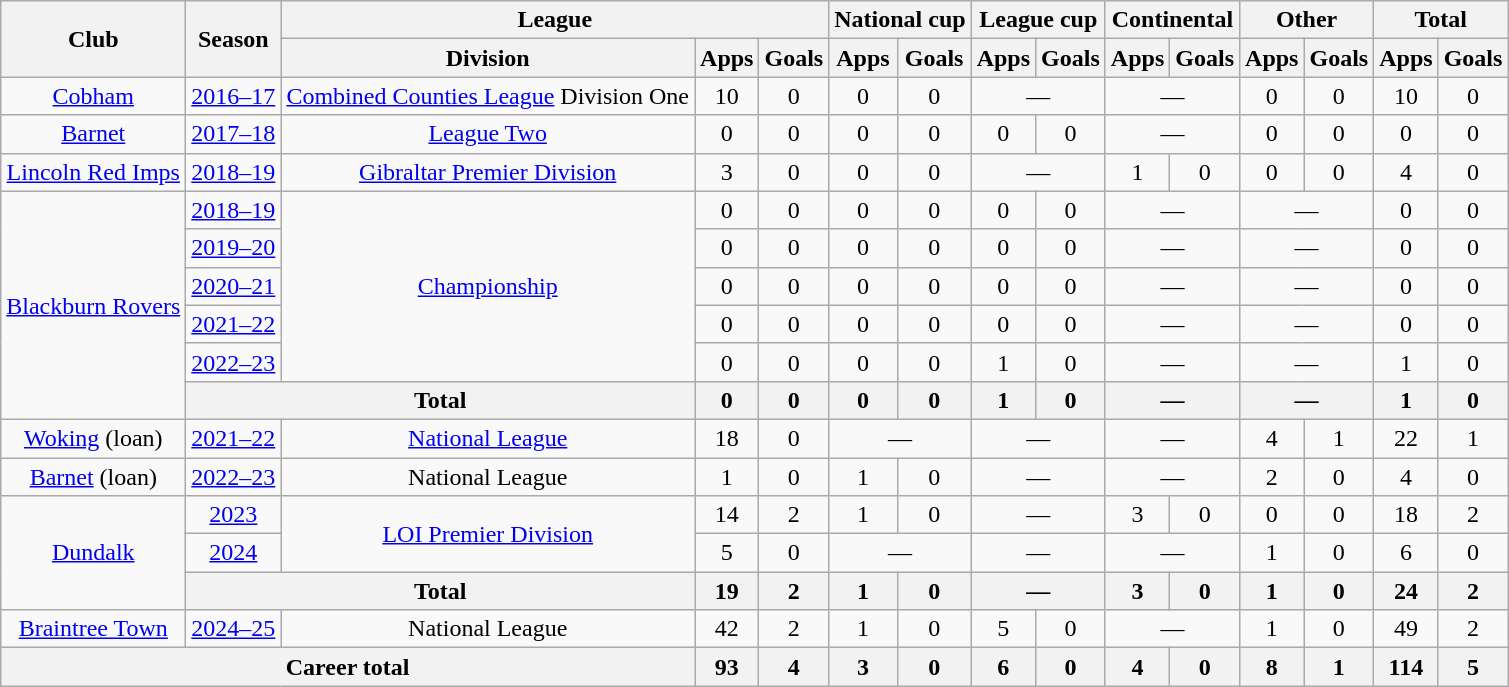<table class="wikitable" style="text-align:center">
<tr>
<th rowspan="2">Club</th>
<th rowspan="2">Season</th>
<th colspan="3">League</th>
<th colspan="2">National cup</th>
<th colspan="2">League cup</th>
<th colspan="2">Continental</th>
<th colspan="2">Other</th>
<th colspan="2">Total</th>
</tr>
<tr>
<th>Division</th>
<th>Apps</th>
<th>Goals</th>
<th>Apps</th>
<th>Goals</th>
<th>Apps</th>
<th>Goals</th>
<th>Apps</th>
<th>Goals</th>
<th>Apps</th>
<th>Goals</th>
<th>Apps</th>
<th>Goals</th>
</tr>
<tr>
<td><a href='#'>Cobham</a></td>
<td><a href='#'>2016–17</a></td>
<td><a href='#'>Combined Counties League</a> Division One</td>
<td>10</td>
<td>0</td>
<td>0</td>
<td>0</td>
<td colspan="2">—</td>
<td colspan="2">—</td>
<td>0</td>
<td>0</td>
<td>10</td>
<td>0</td>
</tr>
<tr>
<td><a href='#'>Barnet</a></td>
<td><a href='#'>2017–18</a></td>
<td><a href='#'>League Two</a></td>
<td>0</td>
<td>0</td>
<td>0</td>
<td>0</td>
<td>0</td>
<td>0</td>
<td colspan="2">—</td>
<td>0</td>
<td>0</td>
<td>0</td>
<td>0</td>
</tr>
<tr>
<td><a href='#'>Lincoln Red Imps</a></td>
<td><a href='#'>2018–19</a></td>
<td><a href='#'>Gibraltar Premier Division</a></td>
<td>3</td>
<td>0</td>
<td>0</td>
<td>0</td>
<td colspan="2">—</td>
<td>1</td>
<td>0</td>
<td>0</td>
<td>0</td>
<td>4</td>
<td>0</td>
</tr>
<tr>
<td rowspan="6"><a href='#'>Blackburn Rovers</a></td>
<td><a href='#'>2018–19</a></td>
<td rowspan="5"><a href='#'>Championship</a></td>
<td>0</td>
<td>0</td>
<td>0</td>
<td>0</td>
<td>0</td>
<td>0</td>
<td colspan="2">—</td>
<td colspan="2">—</td>
<td>0</td>
<td>0</td>
</tr>
<tr>
<td><a href='#'>2019–20</a></td>
<td>0</td>
<td>0</td>
<td>0</td>
<td>0</td>
<td>0</td>
<td>0</td>
<td colspan="2">—</td>
<td colspan="2">—</td>
<td>0</td>
<td>0</td>
</tr>
<tr>
<td><a href='#'>2020–21</a></td>
<td>0</td>
<td>0</td>
<td>0</td>
<td>0</td>
<td>0</td>
<td>0</td>
<td colspan="2">—</td>
<td colspan="2">—</td>
<td>0</td>
<td>0</td>
</tr>
<tr>
<td><a href='#'>2021–22</a></td>
<td>0</td>
<td>0</td>
<td>0</td>
<td>0</td>
<td>0</td>
<td>0</td>
<td colspan="2">—</td>
<td colspan="2">—</td>
<td>0</td>
<td>0</td>
</tr>
<tr>
<td><a href='#'>2022–23</a></td>
<td>0</td>
<td>0</td>
<td>0</td>
<td>0</td>
<td>1</td>
<td>0</td>
<td colspan="2">—</td>
<td colspan="2">—</td>
<td>1</td>
<td>0</td>
</tr>
<tr>
<th colspan="2">Total</th>
<th>0</th>
<th>0</th>
<th>0</th>
<th>0</th>
<th>1</th>
<th>0</th>
<th colspan="2">—</th>
<th colspan="2">—</th>
<th>1</th>
<th>0</th>
</tr>
<tr>
<td><a href='#'>Woking</a> (loan)</td>
<td><a href='#'>2021–22</a></td>
<td><a href='#'>National League</a></td>
<td>18</td>
<td>0</td>
<td colspan="2">—</td>
<td colspan="2">—</td>
<td colspan="2">—</td>
<td>4</td>
<td>1</td>
<td>22</td>
<td>1</td>
</tr>
<tr>
<td><a href='#'>Barnet</a> (loan)</td>
<td><a href='#'>2022–23</a></td>
<td>National League</td>
<td>1</td>
<td>0</td>
<td>1</td>
<td>0</td>
<td colspan="2">—</td>
<td colspan="2">—</td>
<td>2</td>
<td>0</td>
<td>4</td>
<td>0</td>
</tr>
<tr>
<td rowspan=3><a href='#'>Dundalk</a></td>
<td><a href='#'>2023</a></td>
<td rowspan=2><a href='#'>LOI Premier Division</a></td>
<td>14</td>
<td>2</td>
<td>1</td>
<td>0</td>
<td colspan="2">—</td>
<td>3</td>
<td>0</td>
<td>0</td>
<td>0</td>
<td>18</td>
<td>2</td>
</tr>
<tr>
<td><a href='#'>2024</a></td>
<td>5</td>
<td>0</td>
<td colspan="2">—</td>
<td colspan="2">—</td>
<td colspan="2">—</td>
<td>1</td>
<td>0</td>
<td>6</td>
<td>0</td>
</tr>
<tr>
<th colspan="2">Total</th>
<th>19</th>
<th>2</th>
<th>1</th>
<th>0</th>
<th colspan="2">—</th>
<th>3</th>
<th>0</th>
<th>1</th>
<th>0</th>
<th>24</th>
<th>2</th>
</tr>
<tr>
<td><a href='#'>Braintree Town</a></td>
<td><a href='#'>2024–25</a></td>
<td>National League</td>
<td>42</td>
<td>2</td>
<td>1</td>
<td>0</td>
<td>5</td>
<td>0</td>
<td colspan="2">—</td>
<td>1</td>
<td>0</td>
<td>49</td>
<td>2</td>
</tr>
<tr>
<th colspan="3">Career total</th>
<th>93</th>
<th>4</th>
<th>3</th>
<th>0</th>
<th>6</th>
<th>0</th>
<th>4</th>
<th>0</th>
<th>8</th>
<th>1</th>
<th>114</th>
<th>5</th>
</tr>
</table>
